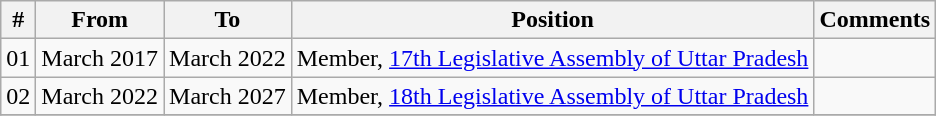<table class="wikitable sortable">
<tr>
<th>#</th>
<th>From</th>
<th>To</th>
<th>Position</th>
<th>Comments</th>
</tr>
<tr>
<td>01</td>
<td>March 2017</td>
<td>March 2022</td>
<td>Member, <a href='#'>17th Legislative Assembly of Uttar Pradesh</a></td>
<td></td>
</tr>
<tr>
<td>02</td>
<td>March 2022</td>
<td>March 2027</td>
<td>Member, <a href='#'>18th Legislative Assembly of Uttar Pradesh</a></td>
<td></td>
</tr>
<tr>
</tr>
</table>
